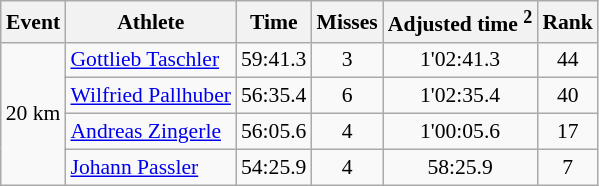<table class="wikitable" style="font-size:90%">
<tr>
<th>Event</th>
<th>Athlete</th>
<th>Time</th>
<th>Misses</th>
<th>Adjusted time <sup>2</sup></th>
<th>Rank</th>
</tr>
<tr>
<td rowspan="4">20 km</td>
<td><a href='#'>Gottlieb Taschler</a></td>
<td align="center">59:41.3</td>
<td align="center">3</td>
<td align="center">1'02:41.3</td>
<td align="center">44</td>
</tr>
<tr>
<td><a href='#'>Wilfried Pallhuber</a></td>
<td align="center">56:35.4</td>
<td align="center">6</td>
<td align="center">1'02:35.4</td>
<td align="center">40</td>
</tr>
<tr>
<td><a href='#'>Andreas Zingerle</a></td>
<td align="center">56:05.6</td>
<td align="center">4</td>
<td align="center">1'00:05.6</td>
<td align="center">17</td>
</tr>
<tr>
<td><a href='#'>Johann Passler</a></td>
<td align="center">54:25.9</td>
<td align="center">4</td>
<td align="center">58:25.9</td>
<td align="center">7</td>
</tr>
</table>
